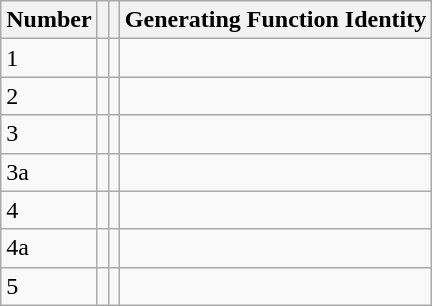<table class="wikitable">
<tr>
<th>Number</th>
<th></th>
<th></th>
<th>Generating Function Identity</th>
</tr>
<tr>
<td>1</td>
<td></td>
<td></td>
<td><div></div></td>
</tr>
<tr>
<td>2</td>
<td></td>
<td></td>
<td><div></div></td>
</tr>
<tr>
<td>3</td>
<td></td>
<td></td>
<td><div></div></td>
</tr>
<tr>
<td>3a</td>
<td></td>
<td></td>
<td><div></div></td>
</tr>
<tr>
<td>4</td>
<td></td>
<td></td>
<td><div></div></td>
</tr>
<tr>
<td>4a</td>
<td></td>
<td></td>
<td><div></div></td>
</tr>
<tr>
<td>5</td>
<td></td>
<td></td>
<td><div></div></td>
</tr>
</table>
